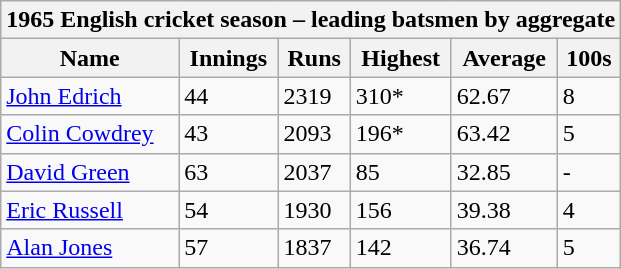<table class="wikitable">
<tr>
<th bgcolor="#efefef" colspan="7">1965 English cricket season – leading batsmen by aggregate</th>
</tr>
<tr bgcolor="#efefef">
<th>Name</th>
<th>Innings</th>
<th>Runs</th>
<th>Highest</th>
<th>Average</th>
<th>100s</th>
</tr>
<tr>
<td><a href='#'>John Edrich</a></td>
<td>44</td>
<td>2319</td>
<td>310*</td>
<td>62.67</td>
<td>8</td>
</tr>
<tr>
<td><a href='#'>Colin Cowdrey</a></td>
<td>43</td>
<td>2093</td>
<td>196*</td>
<td>63.42</td>
<td>5</td>
</tr>
<tr>
<td><a href='#'>David Green</a></td>
<td>63</td>
<td>2037</td>
<td>85</td>
<td>32.85</td>
<td>-</td>
</tr>
<tr>
<td><a href='#'>Eric Russell</a></td>
<td>54</td>
<td>1930</td>
<td>156</td>
<td>39.38</td>
<td>4</td>
</tr>
<tr>
<td><a href='#'>Alan Jones</a></td>
<td>57</td>
<td>1837</td>
<td>142</td>
<td>36.74</td>
<td>5</td>
</tr>
</table>
